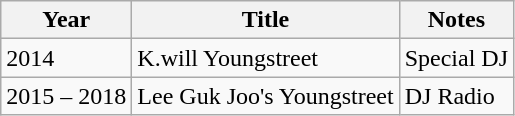<table class="wikitable">
<tr>
<th>Year</th>
<th>Title</th>
<th>Notes</th>
</tr>
<tr>
<td>2014</td>
<td>K.will Youngstreet</td>
<td>Special DJ</td>
</tr>
<tr>
<td>2015 – 2018</td>
<td>Lee Guk Joo's Youngstreet</td>
<td>DJ Radio</td>
</tr>
</table>
